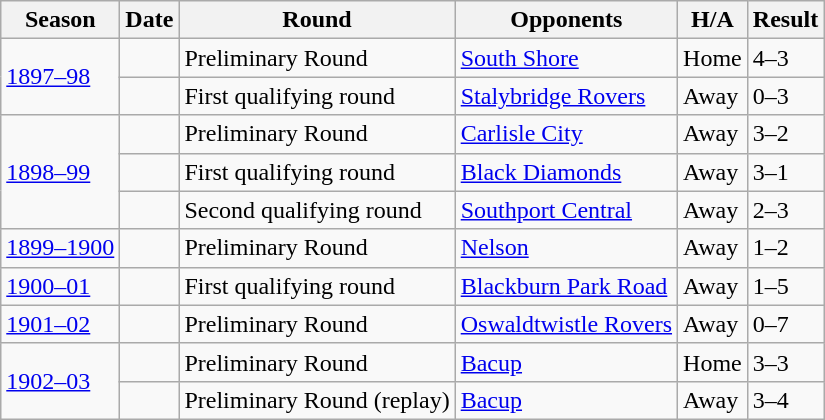<table class="wikitable">
<tr>
<th>Season</th>
<th>Date</th>
<th>Round</th>
<th>Opponents</th>
<th>H/A</th>
<th>Result</th>
</tr>
<tr>
<td rowspan="2"><a href='#'>1897–98</a></td>
<td></td>
<td>Preliminary Round</td>
<td><a href='#'>South Shore</a></td>
<td>Home</td>
<td>4–3</td>
</tr>
<tr>
<td></td>
<td>First qualifying round</td>
<td><a href='#'>Stalybridge Rovers</a></td>
<td>Away</td>
<td>0–3</td>
</tr>
<tr>
<td rowspan="3"><a href='#'>1898–99</a></td>
<td></td>
<td>Preliminary Round</td>
<td><a href='#'>Carlisle City</a></td>
<td>Away</td>
<td>3–2</td>
</tr>
<tr>
<td></td>
<td>First qualifying round</td>
<td><a href='#'>Black Diamonds</a></td>
<td>Away</td>
<td>3–1</td>
</tr>
<tr>
<td></td>
<td>Second qualifying round</td>
<td><a href='#'>Southport Central</a></td>
<td>Away</td>
<td>2–3</td>
</tr>
<tr>
<td><a href='#'>1899–1900</a></td>
<td></td>
<td>Preliminary Round</td>
<td><a href='#'>Nelson</a></td>
<td>Away</td>
<td>1–2</td>
</tr>
<tr>
<td><a href='#'>1900–01</a></td>
<td></td>
<td>First qualifying round</td>
<td><a href='#'>Blackburn Park Road</a></td>
<td>Away</td>
<td>1–5</td>
</tr>
<tr>
<td><a href='#'>1901–02</a></td>
<td></td>
<td>Preliminary Round</td>
<td><a href='#'>Oswaldtwistle Rovers</a></td>
<td>Away</td>
<td>0–7</td>
</tr>
<tr>
<td rowspan="2"><a href='#'>1902–03</a></td>
<td></td>
<td>Preliminary Round</td>
<td><a href='#'>Bacup</a></td>
<td>Home</td>
<td>3–3</td>
</tr>
<tr>
<td></td>
<td>Preliminary Round (replay)</td>
<td><a href='#'>Bacup</a></td>
<td>Away</td>
<td>3–4</td>
</tr>
</table>
